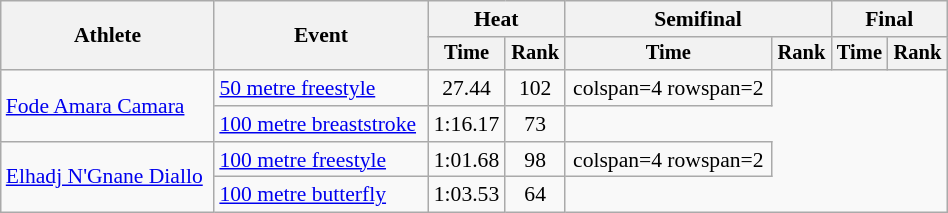<table class="wikitable" style="text-align:center; font-size:90%; width:50%;">
<tr>
<th rowspan="2">Athlete</th>
<th rowspan="2">Event</th>
<th colspan="2">Heat</th>
<th colspan="2">Semifinal</th>
<th colspan="2">Final</th>
</tr>
<tr style="font-size:95%">
<th>Time</th>
<th>Rank</th>
<th>Time</th>
<th>Rank</th>
<th>Time</th>
<th>Rank</th>
</tr>
<tr align=center>
<td align=left rowspan=2><a href='#'>Fode Amara Camara</a></td>
<td align=left><a href='#'>50 metre freestyle</a></td>
<td>27.44</td>
<td>102</td>
<td>colspan=4  rowspan=2 </td>
</tr>
<tr align=center>
<td align=left><a href='#'>100 metre breaststroke</a></td>
<td>1:16.17</td>
<td>73</td>
</tr>
<tr align=center>
<td align=left rowspan=2><a href='#'>Elhadj N'Gnane Diallo</a></td>
<td align=left><a href='#'>100 metre freestyle</a></td>
<td>1:01.68</td>
<td>98</td>
<td>colspan=4  rowspan=2 </td>
</tr>
<tr align=center>
<td align=left><a href='#'>100 metre butterfly</a></td>
<td>1:03.53</td>
<td>64</td>
</tr>
</table>
